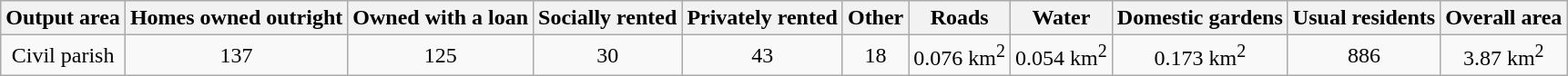<table class="wikitable">
<tr>
<th>Output area</th>
<th>Homes owned outright</th>
<th>Owned with a loan</th>
<th>Socially rented</th>
<th>Privately rented</th>
<th>Other</th>
<th>Roads</th>
<th>Water</th>
<th>Domestic gardens</th>
<th>Usual residents</th>
<th>Overall area</th>
</tr>
<tr align=center>
<td>Civil parish</td>
<td>137</td>
<td>125</td>
<td>30</td>
<td>43</td>
<td>18</td>
<td>0.076 km<sup>2</sup></td>
<td>0.054 km<sup>2</sup></td>
<td>0.173 km<sup>2</sup></td>
<td>886</td>
<td>3.87 km<sup>2</sup></td>
</tr>
</table>
